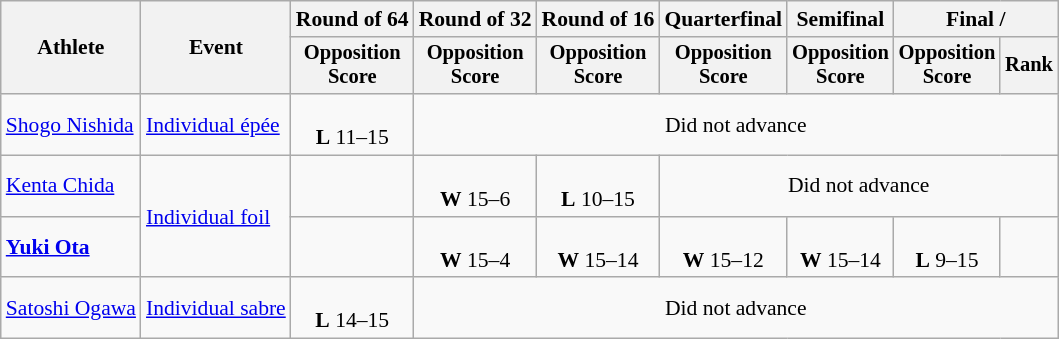<table class="wikitable" style="font-size:90%">
<tr>
<th rowspan="2">Athlete</th>
<th rowspan="2">Event</th>
<th>Round of 64</th>
<th>Round of 32</th>
<th>Round of 16</th>
<th>Quarterfinal</th>
<th>Semifinal</th>
<th colspan=2>Final / </th>
</tr>
<tr style="font-size:95%">
<th>Opposition <br> Score</th>
<th>Opposition <br> Score</th>
<th>Opposition <br> Score</th>
<th>Opposition <br> Score</th>
<th>Opposition <br> Score</th>
<th>Opposition <br> Score</th>
<th>Rank</th>
</tr>
<tr align=center>
<td align=left><a href='#'>Shogo Nishida</a></td>
<td align=left><a href='#'>Individual épée</a></td>
<td><br><strong>L</strong> 11–15</td>
<td colspan=6>Did not advance</td>
</tr>
<tr align=center>
<td align=left><a href='#'>Kenta Chida</a></td>
<td align=left rowspan=2><a href='#'>Individual foil</a></td>
<td></td>
<td><br><strong>W</strong> 15–6</td>
<td><br><strong>L</strong> 10–15</td>
<td colspan=4>Did not advance</td>
</tr>
<tr align=center>
<td align=left><strong><a href='#'>Yuki Ota</a></strong></td>
<td></td>
<td><br><strong>W</strong> 15–4</td>
<td><br><strong>W</strong> 15–14</td>
<td><br><strong>W</strong> 15–12</td>
<td><br><strong>W</strong> 15–14</td>
<td><br><strong>L</strong> 9–15</td>
<td></td>
</tr>
<tr align=center>
<td align=left><a href='#'>Satoshi Ogawa</a></td>
<td align=left><a href='#'>Individual sabre</a></td>
<td align=center><br><strong>L</strong> 14–15</td>
<td colspan=6>Did not advance</td>
</tr>
</table>
